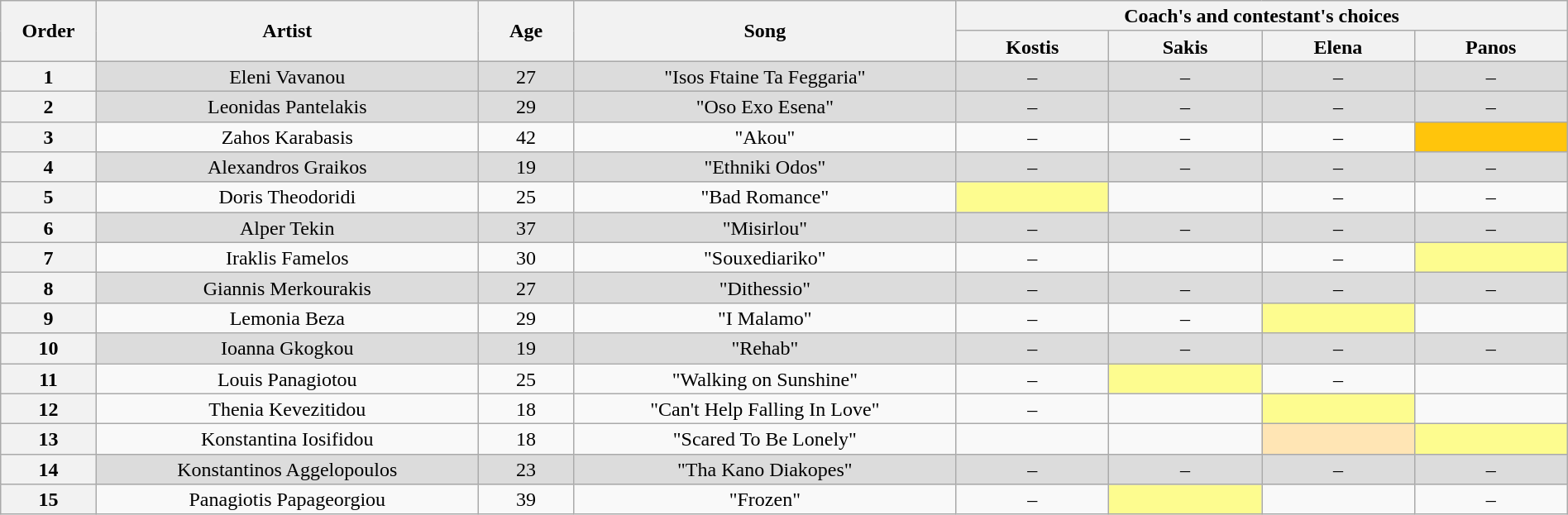<table class="wikitable" style="text-align:center; line-height:17px; width:100%;">
<tr>
<th scope="col" rowspan="2" width="05%">Order</th>
<th scope="col" rowspan="2" width="20%">Artist</th>
<th scope="col" rowspan="2" width="05%">Age</th>
<th scope="col" rowspan="2" width="20%">Song</th>
<th scope="col" colspan="4" width="32%">Coach's and contestant's choices</th>
</tr>
<tr>
<th width="08%">Kostis</th>
<th width="08%">Sakis</th>
<th width="08%">Elena</th>
<th width="08%">Panos</th>
</tr>
<tr style="background: #DCDCDC;" |>
<th>1</th>
<td>Eleni Vavanou</td>
<td>27</td>
<td>"Isos Ftaine Ta Feggaria"</td>
<td>–</td>
<td>–</td>
<td>–</td>
<td>–</td>
</tr>
<tr style="background: #DCDCDC;" |>
<th>2</th>
<td>Leonidas Pantelakis</td>
<td>29</td>
<td>"Oso Exo Esena"</td>
<td>–</td>
<td>–</td>
<td>–</td>
<td>–</td>
</tr>
<tr>
<th>3</th>
<td>Zahos Karabasis</td>
<td>42</td>
<td>"Akou"</td>
<td>–</td>
<td>–</td>
<td>–</td>
<td style="background: #FFC50C;"></td>
</tr>
<tr style="background: #DCDCDC;" |>
<th>4</th>
<td>Alexandros Graikos</td>
<td>19</td>
<td>"Ethniki Odos"</td>
<td>–</td>
<td>–</td>
<td>–</td>
<td>–</td>
</tr>
<tr>
<th>5</th>
<td>Doris Theodoridi</td>
<td>25</td>
<td>"Bad Romance"</td>
<td style="background: #fdfc8f;"></td>
<td></td>
<td>–</td>
<td>–</td>
</tr>
<tr style="background: #DCDCDC;" |>
<th>6</th>
<td>Alper Tekin</td>
<td>37</td>
<td>"Misirlou"</td>
<td>–</td>
<td>–</td>
<td>–</td>
<td>–</td>
</tr>
<tr>
<th>7</th>
<td>Iraklis Famelos</td>
<td>30</td>
<td>"Souxediariko"</td>
<td>–</td>
<td></td>
<td>–</td>
<td style="background: #fdfc8f;"></td>
</tr>
<tr style="background: #DCDCDC;" |>
<th>8</th>
<td>Giannis Merkourakis</td>
<td>27</td>
<td>"Dithessio"</td>
<td>–</td>
<td>–</td>
<td>–</td>
<td>–</td>
</tr>
<tr>
<th>9</th>
<td>Lemonia Beza</td>
<td>29</td>
<td>"I Malamo"</td>
<td>–</td>
<td>–</td>
<td style="background: #fdfc8f;"></td>
<td></td>
</tr>
<tr style="background: #DCDCDC;" |>
<th>10</th>
<td>Ioanna Gkogkou</td>
<td>19</td>
<td>"Rehab"</td>
<td>–</td>
<td>–</td>
<td>–</td>
<td>–</td>
</tr>
<tr>
<th>11</th>
<td>Louis Panagiotou</td>
<td>25</td>
<td>"Walking on Sunshine"</td>
<td>–</td>
<td style="background: #fdfc8f;"></td>
<td>–</td>
<td></td>
</tr>
<tr>
<th>12</th>
<td>Thenia Kevezitidou</td>
<td>18</td>
<td>"Can't Help Falling In Love"</td>
<td>–</td>
<td></td>
<td style="background: #fdfc8f;"></td>
<td></td>
</tr>
<tr>
<th>13</th>
<td>Konstantina Iosifidou</td>
<td>18</td>
<td>"Scared To Be Lonely"</td>
<td></td>
<td></td>
<td bgcolor="#ffe5b4"><strong></strong></td>
<td style="background: #fdfc8f;"></td>
</tr>
<tr style="background: #DCDCDC;" |>
<th>14</th>
<td>Konstantinos Aggelopoulos</td>
<td>23</td>
<td>"Tha Kano Diakopes"</td>
<td>–</td>
<td>–</td>
<td>–</td>
<td>–</td>
</tr>
<tr>
<th>15</th>
<td>Panagiotis Papageorgiou</td>
<td>39</td>
<td>"Frozen"</td>
<td>–</td>
<td style="background: #fdfc8f;"></td>
<td></td>
<td>–</td>
</tr>
</table>
